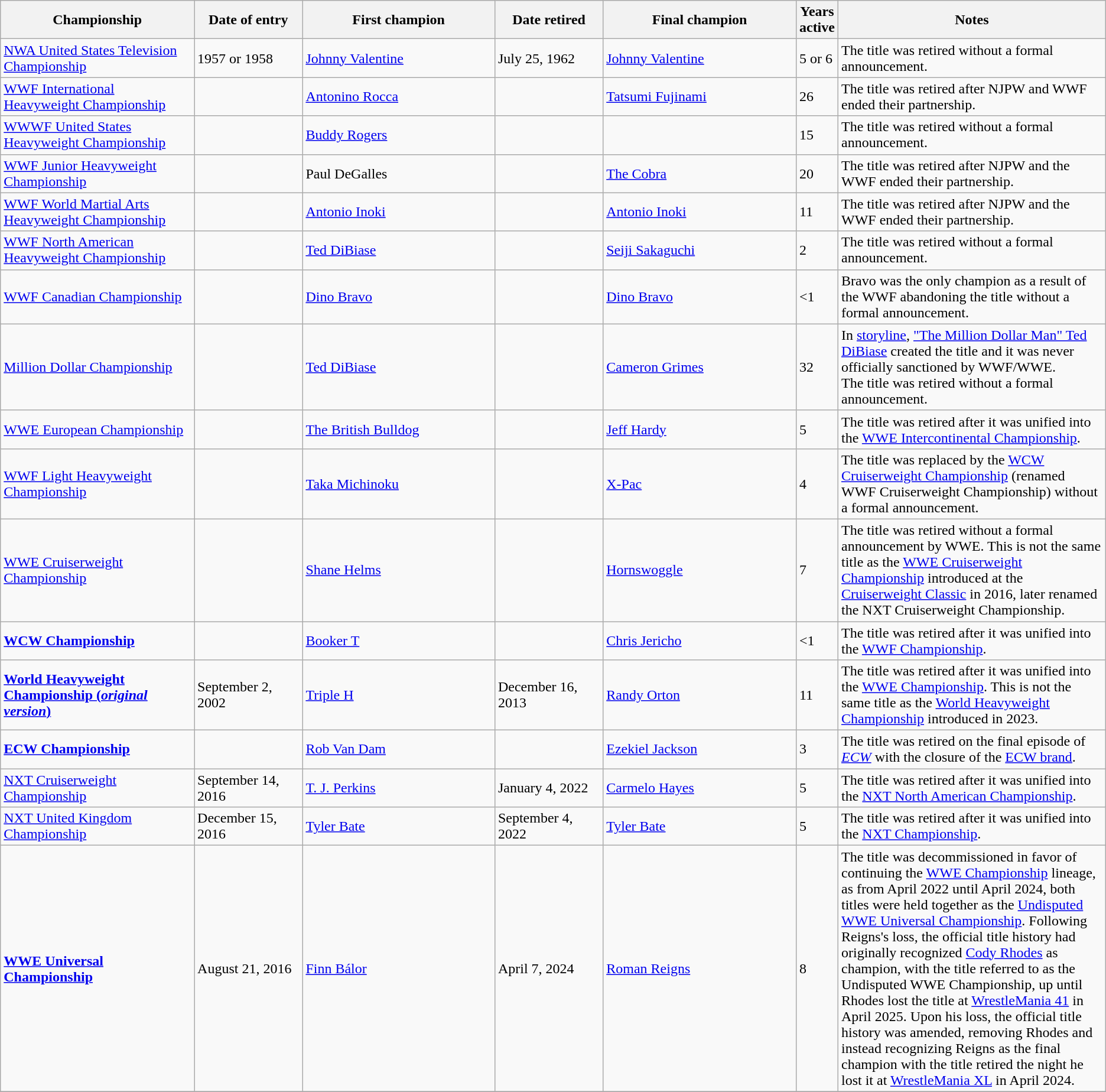<table class="wikitable sortable" border="2">
<tr>
<th width="18%">Championship</th>
<th width="10%">Date of entry</th>
<th class="unsortable" width="18%">First champion</th>
<th width="10%">Date retired</th>
<th class="unsortable" width="18%">Final champion</th>
<th width="0">Years active</th>
<th class="unsortable" width="25%">Notes</th>
</tr>
<tr>
<td><a href='#'>NWA United States Television Championship</a></td>
<td>1957 or 1958</td>
<td><a href='#'>Johnny Valentine</a></td>
<td>July 25, 1962</td>
<td><a href='#'>Johnny Valentine</a></td>
<td>5 or 6</td>
<td>The title was retired without a formal announcement.</td>
</tr>
<tr>
<td><a href='#'>WWF International Heavyweight Championship</a></td>
<td></td>
<td><a href='#'>Antonino Rocca</a></td>
<td></td>
<td><a href='#'>Tatsumi Fujinami</a></td>
<td>26</td>
<td>The title was retired after NJPW and WWF ended their partnership.</td>
</tr>
<tr>
<td><a href='#'>WWWF United States Heavyweight Championship</a></td>
<td></td>
<td><a href='#'>Buddy Rogers</a></td>
<td></td>
<td></td>
<td>15</td>
<td>The title was retired without a formal announcement.</td>
</tr>
<tr>
<td><a href='#'>WWF Junior Heavyweight Championship</a></td>
<td></td>
<td>Paul DeGalles</td>
<td></td>
<td><a href='#'>The Cobra</a></td>
<td>20</td>
<td>The title was retired after NJPW and the WWF ended their partnership.</td>
</tr>
<tr>
<td><a href='#'>WWF World Martial Arts Heavyweight Championship</a></td>
<td></td>
<td><a href='#'>Antonio Inoki</a></td>
<td></td>
<td><a href='#'>Antonio Inoki</a></td>
<td>11</td>
<td>The title was retired after NJPW and the WWF ended their partnership.</td>
</tr>
<tr>
<td><a href='#'>WWF North American Heavyweight Championship</a></td>
<td></td>
<td><a href='#'>Ted DiBiase</a></td>
<td></td>
<td><a href='#'>Seiji Sakaguchi</a></td>
<td>2</td>
<td>The title was retired without a formal announcement.</td>
</tr>
<tr>
<td><a href='#'>WWF Canadian Championship</a></td>
<td></td>
<td><a href='#'>Dino Bravo</a></td>
<td></td>
<td><a href='#'>Dino Bravo</a></td>
<td><1</td>
<td>Bravo was the only champion as a result of the WWF abandoning the title without a formal announcement.</td>
</tr>
<tr>
<td><a href='#'>Million Dollar Championship</a></td>
<td></td>
<td><a href='#'>Ted DiBiase</a></td>
<td></td>
<td><a href='#'>Cameron Grimes</a></td>
<td>32</td>
<td>In <a href='#'>storyline</a>, <a href='#'>"The Million Dollar Man" Ted DiBiase</a> created the title and it was never officially sanctioned by WWF/WWE.<br>The title was retired without a formal announcement.</td>
</tr>
<tr>
<td><a href='#'>WWE European Championship</a></td>
<td></td>
<td><a href='#'>The British Bulldog</a></td>
<td></td>
<td><a href='#'>Jeff Hardy</a></td>
<td>5</td>
<td>The title was retired after it was unified into the <a href='#'>WWE Intercontinental Championship</a>.</td>
</tr>
<tr>
<td><a href='#'>WWF Light Heavyweight Championship</a></td>
<td></td>
<td><a href='#'>Taka Michinoku</a></td>
<td></td>
<td><a href='#'>X-Pac</a></td>
<td>4</td>
<td>The title was replaced by the <a href='#'>WCW Cruiserweight Championship</a> (renamed WWF Cruiserweight Championship) without a formal announcement.</td>
</tr>
<tr>
<td><a href='#'>WWE Cruiserweight Championship</a></td>
<td></td>
<td><a href='#'>Shane Helms</a></td>
<td></td>
<td><a href='#'>Hornswoggle</a></td>
<td>7</td>
<td>The title was retired without a formal announcement by WWE. This is not the same title as the <a href='#'>WWE Cruiserweight Championship</a> introduced at the <a href='#'>Cruiserweight Classic</a> in 2016, later renamed the NXT Cruiserweight Championship.</td>
</tr>
<tr>
<td><strong><a href='#'>WCW Championship</a></strong></td>
<td></td>
<td><a href='#'>Booker T</a></td>
<td></td>
<td><a href='#'>Chris Jericho</a></td>
<td><1</td>
<td>The title was retired after it was unified into the <a href='#'>WWF Championship</a>.</td>
</tr>
<tr>
<td><strong><a href='#'>World Heavyweight Championship  (<em>original version</em>)</a></strong></td>
<td>September 2, 2002</td>
<td><a href='#'>Triple H</a></td>
<td>December 16, 2013</td>
<td><a href='#'>Randy Orton</a></td>
<td>11</td>
<td>The title was retired after it was unified into the <a href='#'>WWE Championship</a>. This is not the same title as the <a href='#'>World Heavyweight Championship</a> introduced in 2023.</td>
</tr>
<tr>
<td><strong><a href='#'>ECW Championship</a></strong></td>
<td></td>
<td><a href='#'>Rob Van Dam</a></td>
<td></td>
<td><a href='#'>Ezekiel Jackson</a></td>
<td>3</td>
<td>The title was retired on the final episode of <em><a href='#'>ECW</a></em> with the closure of the <a href='#'>ECW brand</a>.</td>
</tr>
<tr>
<td><a href='#'>NXT Cruiserweight Championship</a></td>
<td>September 14, 2016</td>
<td><a href='#'>T. J. Perkins</a></td>
<td>January 4, 2022</td>
<td><a href='#'>Carmelo Hayes</a></td>
<td>5</td>
<td>The title was retired after it was unified into the <a href='#'>NXT North American Championship</a>.</td>
</tr>
<tr>
<td><a href='#'>NXT United Kingdom Championship</a></td>
<td>December 15, 2016</td>
<td><a href='#'>Tyler Bate</a></td>
<td>September 4, 2022</td>
<td><a href='#'>Tyler Bate</a></td>
<td>5</td>
<td>The title was retired after it was unified into the <a href='#'>NXT Championship</a>.</td>
</tr>
<tr>
<td><strong><a href='#'>WWE Universal Championship</a></strong></td>
<td>August 21, 2016</td>
<td><a href='#'>Finn Bálor</a></td>
<td>April 7, 2024</td>
<td><a href='#'>Roman Reigns</a></td>
<td>8</td>
<td>The title was decommissioned in favor of continuing the <a href='#'>WWE Championship</a> lineage, as from April 2022 until April 2024, both titles were held together as the <a href='#'>Undisputed WWE Universal Championship</a>. Following Reigns's loss, the official title history had originally recognized <a href='#'>Cody Rhodes</a> as champion, with the title referred to as the Undisputed WWE Championship, up until Rhodes lost the title at <a href='#'>WrestleMania 41</a> in April 2025. Upon his loss, the official title history was amended, removing Rhodes and instead recognizing Reigns as the final champion with the title retired the night he lost it at <a href='#'>WrestleMania XL</a> in April 2024.</td>
</tr>
<tr>
</tr>
</table>
